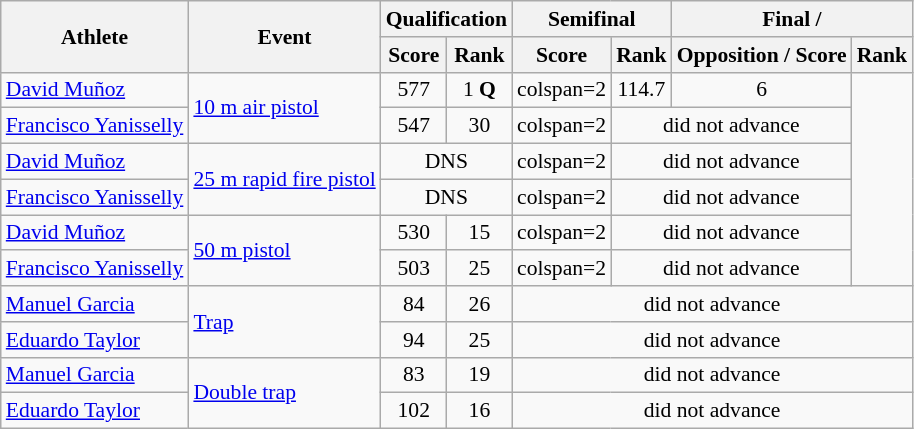<table class="wikitable" style="font-size:90%">
<tr>
<th rowspan="2">Athlete</th>
<th rowspan="2">Event</th>
<th colspan="2">Qualification</th>
<th colspan="2">Semifinal</th>
<th colspan="2">Final / </th>
</tr>
<tr>
<th>Score</th>
<th>Rank</th>
<th>Score</th>
<th>Rank</th>
<th>Opposition / Score</th>
<th>Rank</th>
</tr>
<tr align=center>
<td align=left><a href='#'>David Muñoz</a></td>
<td align=left rowspan=2><a href='#'>10 m air pistol</a></td>
<td>577</td>
<td>1 <strong>Q</strong></td>
<td>colspan=2 </td>
<td>114.7</td>
<td>6</td>
</tr>
<tr align=center>
<td align=left><a href='#'>Francisco Yanisselly</a></td>
<td>547</td>
<td>30</td>
<td>colspan=2 </td>
<td colspan=2>did not advance</td>
</tr>
<tr align=center>
<td align=left><a href='#'>David Muñoz</a></td>
<td align=left rowspan=2><a href='#'>25 m rapid fire pistol</a></td>
<td colspan=2>DNS</td>
<td>colspan=2 </td>
<td colspan=2>did not advance</td>
</tr>
<tr align=center>
<td align=left><a href='#'>Francisco Yanisselly</a></td>
<td colspan=2>DNS</td>
<td>colspan=2 </td>
<td colspan=2>did not advance</td>
</tr>
<tr align=center>
<td align=left><a href='#'>David Muñoz</a></td>
<td align=left rowspan=2><a href='#'>50 m pistol</a></td>
<td>530</td>
<td>15</td>
<td>colspan=2 </td>
<td colspan=2>did not advance</td>
</tr>
<tr align=center>
<td align=left><a href='#'>Francisco Yanisselly</a></td>
<td>503</td>
<td>25</td>
<td>colspan=2 </td>
<td colspan=2>did not advance</td>
</tr>
<tr align=center>
<td align=left><a href='#'>Manuel Garcia</a></td>
<td align=left rowspan=2><a href='#'>Trap</a></td>
<td>84</td>
<td>26</td>
<td colspan=4>did not advance</td>
</tr>
<tr align=center>
<td align=left><a href='#'>Eduardo Taylor</a></td>
<td>94</td>
<td>25</td>
<td colspan=4>did not advance</td>
</tr>
<tr align=center>
<td align=left><a href='#'>Manuel Garcia</a></td>
<td align=left rowspan=2><a href='#'>Double trap</a></td>
<td>83</td>
<td>19</td>
<td colspan=4>did not advance</td>
</tr>
<tr align=center>
<td align=left><a href='#'>Eduardo Taylor</a></td>
<td>102</td>
<td>16</td>
<td colspan=4>did not advance</td>
</tr>
</table>
